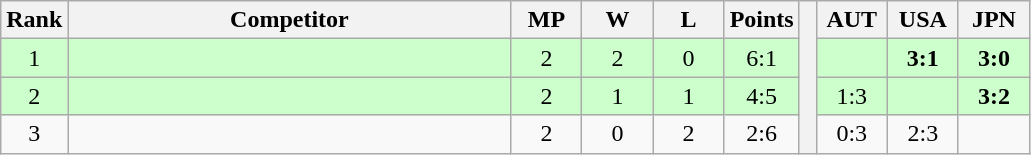<table class="wikitable" style="text-align:center">
<tr>
<th>Rank</th>
<th style="width:18em">Competitor</th>
<th style="width:2.5em">MP</th>
<th style="width:2.5em">W</th>
<th style="width:2.5em">L</th>
<th>Points</th>
<th rowspan="4"> </th>
<th style="width:2.5em">AUT</th>
<th style="width:2.5em">USA</th>
<th style="width:2.5em">JPN</th>
</tr>
<tr style="background:#cfc;">
<td>1</td>
<td style="text-align:left"></td>
<td>2</td>
<td>2</td>
<td>0</td>
<td>6:1</td>
<td></td>
<td><strong>3:1</strong></td>
<td><strong>3:0</strong></td>
</tr>
<tr style="background:#cfc;">
<td>2</td>
<td style="text-align:left"></td>
<td>2</td>
<td>1</td>
<td>1</td>
<td>4:5</td>
<td>1:3</td>
<td></td>
<td><strong>3:2</strong></td>
</tr>
<tr>
<td>3</td>
<td style="text-align:left"></td>
<td>2</td>
<td>0</td>
<td>2</td>
<td>2:6</td>
<td>0:3</td>
<td>2:3</td>
<td></td>
</tr>
</table>
